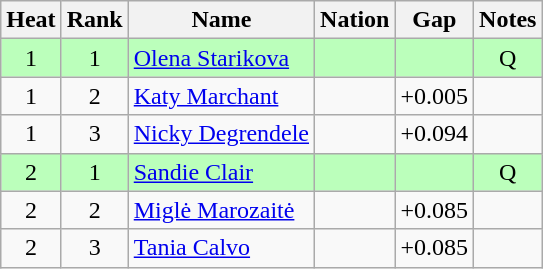<table class="wikitable sortable" style="text-align:center">
<tr>
<th>Heat</th>
<th>Rank</th>
<th>Name</th>
<th>Nation</th>
<th>Gap</th>
<th>Notes</th>
</tr>
<tr bgcolor=bbffbb>
<td>1</td>
<td>1</td>
<td align=left><a href='#'>Olena Starikova</a></td>
<td align=left></td>
<td></td>
<td>Q</td>
</tr>
<tr>
<td>1</td>
<td>2</td>
<td align=left><a href='#'>Katy Marchant</a></td>
<td align=left></td>
<td>+0.005</td>
<td></td>
</tr>
<tr>
<td>1</td>
<td>3</td>
<td align=left><a href='#'>Nicky Degrendele</a></td>
<td align=left></td>
<td>+0.094</td>
<td></td>
</tr>
<tr bgcolor=bbffbb>
<td>2</td>
<td>1</td>
<td align=left><a href='#'>Sandie Clair</a></td>
<td align=left></td>
<td></td>
<td>Q</td>
</tr>
<tr>
<td>2</td>
<td>2</td>
<td align=left><a href='#'>Miglė Marozaitė</a></td>
<td align=left></td>
<td>+0.085</td>
<td></td>
</tr>
<tr>
<td>2</td>
<td>3</td>
<td align=left><a href='#'>Tania Calvo</a></td>
<td align=left></td>
<td>+0.085</td>
<td></td>
</tr>
</table>
